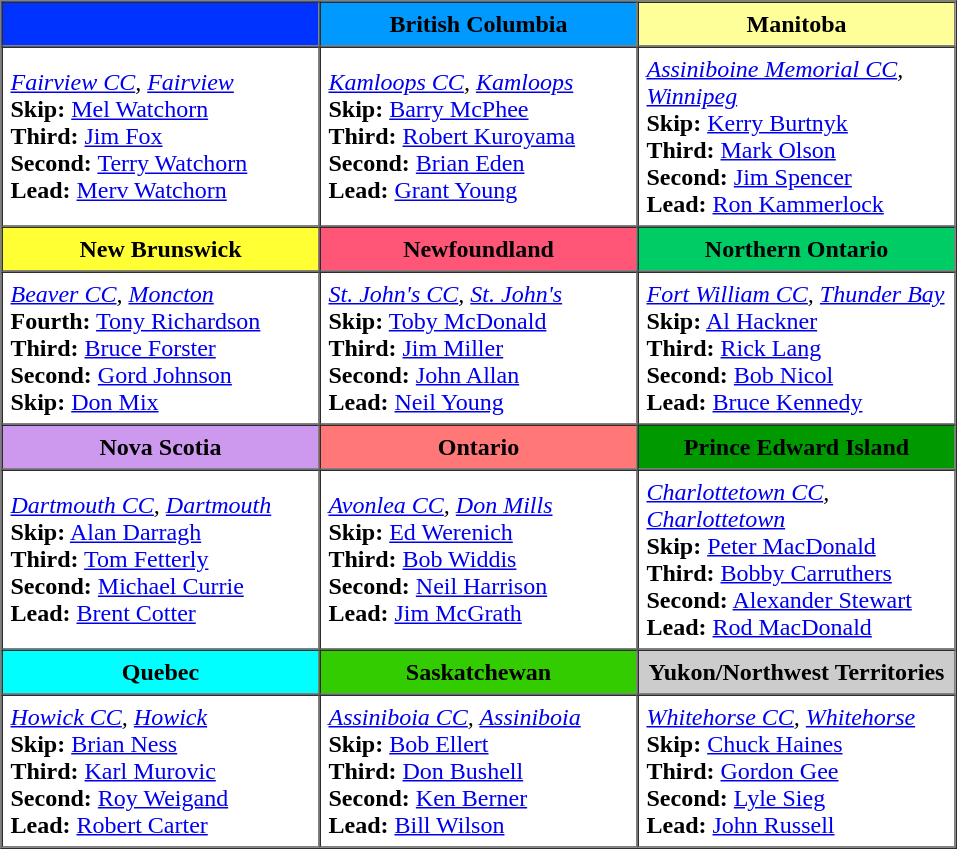<table border=1 cellpadding=5 cellspacing=0>
<tr>
<th style="background:#03f; width:200px;"></th>
<th style="background:#09f; width:200px;">British Columbia</th>
<th style="background:#ff9; width:200px;">Manitoba</th>
</tr>
<tr>
<td><em><a href='#'>Fairview CC</a>, <a href='#'>Fairview</a></em><br><strong>Skip:</strong> <a href='#'>Mel Watchorn</a><br>
<strong>Third:</strong> <a href='#'>Jim Fox</a><br>
<strong>Second:</strong> <a href='#'>Terry Watchorn</a><br>
<strong>Lead:</strong> <a href='#'>Merv Watchorn</a></td>
<td><em><a href='#'>Kamloops CC</a>, <a href='#'>Kamloops</a></em><br><strong>Skip:</strong> <a href='#'>Barry McPhee</a><br>
<strong>Third:</strong> <a href='#'>Robert Kuroyama</a><br>
<strong>Second:</strong> <a href='#'>Brian Eden</a><br>
<strong>Lead:</strong> <a href='#'>Grant Young</a></td>
<td><em><a href='#'>Assiniboine Memorial CC</a>, <a href='#'>Winnipeg</a></em><br><strong>Skip:</strong> <a href='#'>Kerry Burtnyk</a><br>
<strong>Third:</strong> <a href='#'>Mark Olson</a><br>
<strong>Second:</strong> <a href='#'>Jim Spencer</a><br>
<strong>Lead:</strong> <a href='#'>Ron Kammerlock</a></td>
</tr>
<tr>
<th style="background:#ff3; width:200px;">New Brunswick</th>
<th style="background:#f57; width:200px;">Newfoundland</th>
<th style="background:#0c6; width:200px;">Northern Ontario</th>
</tr>
<tr>
<td><em><a href='#'>Beaver CC</a>, <a href='#'>Moncton</a></em><br><strong>Fourth:</strong> <a href='#'>Tony Richardson</a><br>
<strong>Third:</strong> <a href='#'>Bruce Forster</a><br>
<strong>Second:</strong> <a href='#'>Gord Johnson</a><br>
<strong>Skip:</strong> <a href='#'>Don Mix</a></td>
<td><em><a href='#'>St. John's CC</a>, <a href='#'>St. John's</a></em><br><strong>Skip:</strong> <a href='#'>Toby McDonald</a><br>
<strong>Third:</strong> <a href='#'>Jim Miller</a><br>
<strong>Second:</strong> <a href='#'>John Allan</a><br>
<strong>Lead:</strong> <a href='#'>Neil Young</a></td>
<td><em><a href='#'>Fort William CC</a>, <a href='#'>Thunder Bay</a></em><br><strong>Skip:</strong> <a href='#'>Al Hackner</a><br>
<strong>Third:</strong> <a href='#'>Rick Lang</a><br>
<strong>Second:</strong> <a href='#'>Bob Nicol</a><br>
<strong>Lead:</strong> <a href='#'>Bruce Kennedy</a></td>
</tr>
<tr>
<th style="background:#c9e; width:200px;">Nova Scotia</th>
<th style="background:#f77; width:200px;">Ontario</th>
<th style="background:#090; width:200px;">Prince Edward Island</th>
</tr>
<tr>
<td><em><a href='#'>Dartmouth CC</a>, <a href='#'>Dartmouth</a></em><br><strong>Skip:</strong> <a href='#'>Alan Darragh</a><br>
<strong>Third:</strong> <a href='#'>Tom Fetterly</a><br>
<strong>Second:</strong> <a href='#'>Michael Currie</a><br>
<strong>Lead:</strong> <a href='#'>Brent Cotter</a></td>
<td><em><a href='#'>Avonlea CC</a>, <a href='#'>Don Mills</a></em><br><strong>Skip:</strong> <a href='#'>Ed Werenich</a><br>
<strong>Third:</strong> <a href='#'>Bob Widdis</a><br>
<strong>Second:</strong> <a href='#'>Neil Harrison</a><br>
<strong>Lead:</strong> <a href='#'>Jim McGrath</a></td>
<td><em><a href='#'>Charlottetown CC</a>, <a href='#'>Charlottetown</a></em><br><strong>Skip:</strong> <a href='#'>Peter MacDonald</a><br>
<strong>Third:</strong> <a href='#'>Bobby Carruthers</a><br>
<strong>Second:</strong> <a href='#'>Alexander Stewart</a><br>
<strong>Lead:</strong> <a href='#'>Rod MacDonald</a></td>
</tr>
<tr>
<th style="background:#0ff; width:200px;">Quebec</th>
<th style="background:#3c0; width:200px;">Saskatchewan</th>
<th style="background:#ccc; width:200px;">Yukon/Northwest Territories</th>
</tr>
<tr>
<td><em><a href='#'>Howick CC</a>, <a href='#'>Howick</a></em><br><strong>Skip:</strong> <a href='#'>Brian Ness</a><br>
<strong>Third:</strong> <a href='#'>Karl Murovic</a><br>
<strong>Second:</strong> <a href='#'>Roy Weigand</a><br>
<strong>Lead:</strong> <a href='#'>Robert Carter</a></td>
<td><em><a href='#'>Assiniboia CC</a>, <a href='#'>Assiniboia</a></em><br><strong>Skip:</strong> <a href='#'>Bob Ellert</a><br>
<strong>Third:</strong> <a href='#'>Don Bushell</a><br>
<strong>Second:</strong> <a href='#'>Ken Berner</a><br>
<strong>Lead:</strong> <a href='#'>Bill Wilson</a></td>
<td><em><a href='#'>Whitehorse CC</a>, <a href='#'>Whitehorse</a></em><br><strong>Skip:</strong> <a href='#'>Chuck Haines</a><br>
<strong>Third:</strong> <a href='#'>Gordon Gee</a><br>
<strong>Second:</strong> <a href='#'>Lyle Sieg</a><br>
<strong>Lead:</strong> <a href='#'>John Russell</a></td>
</tr>
</table>
